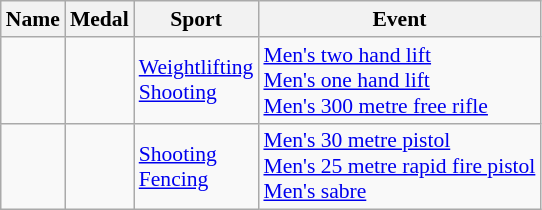<table class="wikitable sortable" style="font-size:90%">
<tr>
<th>Name</th>
<th>Medal</th>
<th>Sport</th>
<th>Event</th>
</tr>
<tr>
<td></td>
<td><br><br></td>
<td><a href='#'>Weightlifting</a><br><a href='#'>Shooting</a></td>
<td><a href='#'>Men's two hand lift</a><br><a href='#'>Men's one hand lift</a><br><a href='#'>Men's 300 metre free rifle</a></td>
</tr>
<tr>
<td></td>
<td><br><br></td>
<td><a href='#'>Shooting</a><br><a href='#'>Fencing</a></td>
<td><a href='#'>Men's 30 metre pistol</a><br><a href='#'>Men's 25 metre rapid fire pistol</a><br><a href='#'>Men's sabre</a></td>
</tr>
</table>
